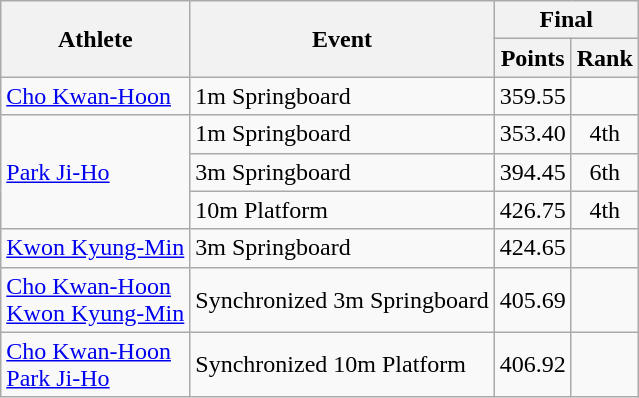<table class="wikitable" style="text-align:left">
<tr>
<th rowspan="2">Athlete</th>
<th rowspan="2">Event</th>
<th colspan="2">Final</th>
</tr>
<tr>
<th>Points</th>
<th>Rank</th>
</tr>
<tr>
<td><a href='#'>Cho Kwan-Hoon</a></td>
<td>1m Springboard</td>
<td align=center>359.55</td>
<td align=center></td>
</tr>
<tr>
<td rowspan=3><a href='#'>Park Ji-Ho</a></td>
<td>1m Springboard</td>
<td align=center>353.40</td>
<td align=center>4th</td>
</tr>
<tr>
<td>3m Springboard</td>
<td align=center>394.45</td>
<td align=center>6th</td>
</tr>
<tr>
<td>10m Platform</td>
<td align=center>426.75</td>
<td align=center>4th</td>
</tr>
<tr>
<td><a href='#'>Kwon Kyung-Min</a></td>
<td>3m Springboard</td>
<td align=center>424.65</td>
<td align=center></td>
</tr>
<tr>
<td><a href='#'>Cho Kwan-Hoon</a> <br> <a href='#'>Kwon Kyung-Min</a></td>
<td>Synchronized 3m Springboard</td>
<td align=center>405.69</td>
<td align=center></td>
</tr>
<tr>
<td><a href='#'>Cho Kwan-Hoon</a> <br> <a href='#'>Park Ji-Ho</a></td>
<td>Synchronized 10m Platform</td>
<td align=center>406.92</td>
<td align=center></td>
</tr>
</table>
